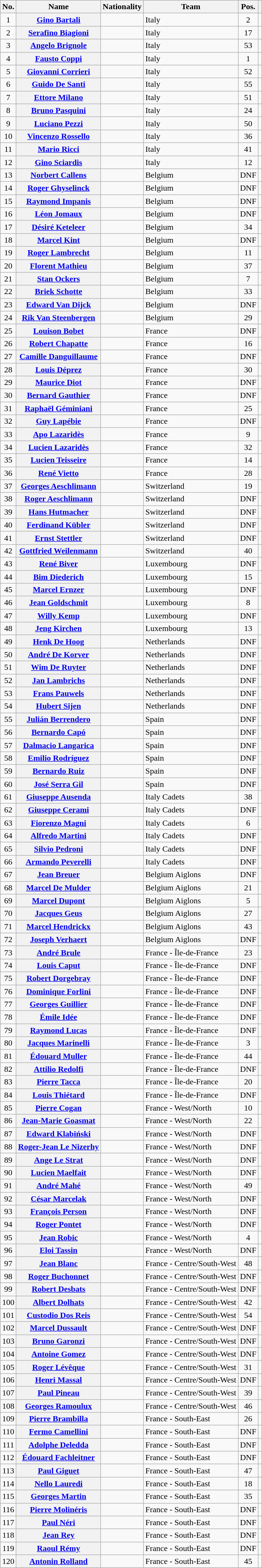<table class="wikitable plainrowheaders sortable">
<tr>
<th scope="col">No.</th>
<th scope="col">Name</th>
<th scope="col">Nationality</th>
<th scope="col">Team</th>
<th scope="col" data-sort-type="number">Pos.</th>
<th scope="col" class="unsortable"></th>
</tr>
<tr>
<td style="text-align:center;">1</td>
<th scope="row"><a href='#'>Gino Bartali</a></th>
<td></td>
<td>Italy</td>
<td style="text-align:center;">2</td>
<td style="text-align:center;"></td>
</tr>
<tr>
<td style="text-align:center;">2</td>
<th scope="row"><a href='#'>Serafino Biagioni</a></th>
<td></td>
<td>Italy</td>
<td style="text-align:center;">17</td>
<td style="text-align:center;"></td>
</tr>
<tr>
<td style="text-align:center;">3</td>
<th scope="row"><a href='#'>Angelo Brignole</a></th>
<td></td>
<td>Italy</td>
<td style="text-align:center;">53</td>
<td style="text-align:center;"></td>
</tr>
<tr>
<td style="text-align:center;">4</td>
<th scope="row"><a href='#'>Fausto Coppi</a></th>
<td></td>
<td>Italy</td>
<td style="text-align:center;">1</td>
<td style="text-align:center;"></td>
</tr>
<tr>
<td style="text-align:center;">5</td>
<th scope="row"><a href='#'>Giovanni Corrieri</a></th>
<td></td>
<td>Italy</td>
<td style="text-align:center;" data-sort-value="56">52</td>
<td style="text-align:center;"></td>
</tr>
<tr>
<td style="text-align:center;">6</td>
<th scope="row"><a href='#'>Guido De Santi</a></th>
<td></td>
<td>Italy</td>
<td style="text-align:center;">55</td>
<td style="text-align:center;"></td>
</tr>
<tr>
<td style="text-align:center;">7</td>
<th scope="row"><a href='#'>Ettore Milano</a></th>
<td></td>
<td>Italy</td>
<td style="text-align:center;">51</td>
<td style="text-align:center;"></td>
</tr>
<tr>
<td style="text-align:center;">8</td>
<th scope="row"><a href='#'>Bruno Pasquini</a></th>
<td></td>
<td>Italy</td>
<td style="text-align:center;">24</td>
<td style="text-align:center;"></td>
</tr>
<tr>
<td style="text-align:center;">9</td>
<th scope="row"><a href='#'>Luciano Pezzi</a></th>
<td></td>
<td>Italy</td>
<td style="text-align:center;">50</td>
<td style="text-align:center;"></td>
</tr>
<tr>
<td style="text-align:center;">10</td>
<th scope="row"><a href='#'>Vincenzo Rossello</a></th>
<td></td>
<td>Italy</td>
<td style="text-align:center;">36</td>
<td style="text-align:center;"></td>
</tr>
<tr>
<td style="text-align:center;">11</td>
<th scope="row"><a href='#'>Mario Ricci</a></th>
<td></td>
<td>Italy</td>
<td style="text-align:center;">41</td>
<td style="text-align:center;"></td>
</tr>
<tr>
<td style="text-align:center;">12</td>
<th scope="row"><a href='#'>Gino Sciardis</a></th>
<td></td>
<td>Italy</td>
<td style="text-align:center;">12</td>
<td style="text-align:center;"></td>
</tr>
<tr>
<td style="text-align:center;">13</td>
<th scope="row"><a href='#'>Norbert Callens</a></th>
<td></td>
<td>Belgium</td>
<td style="text-align:center;" data-sort-value="56">DNF</td>
<td style="text-align:center;"></td>
</tr>
<tr>
<td style="text-align:center;">14</td>
<th scope="row"><a href='#'>Roger Ghyselinck</a></th>
<td></td>
<td>Belgium</td>
<td style="text-align:center;" data-sort-value="56">DNF</td>
<td style="text-align:center;"></td>
</tr>
<tr>
<td style="text-align:center;">15</td>
<th scope="row"><a href='#'>Raymond Impanis</a></th>
<td></td>
<td>Belgium</td>
<td style="text-align:center;" data-sort-value="56">DNF</td>
<td style="text-align:center;"></td>
</tr>
<tr>
<td style="text-align:center;">16</td>
<th scope="row"><a href='#'>Léon Jomaux</a></th>
<td></td>
<td>Belgium</td>
<td style="text-align:center;" data-sort-value="56">DNF</td>
<td style="text-align:center;"></td>
</tr>
<tr>
<td style="text-align:center;">17</td>
<th scope="row"><a href='#'>Désiré Keteleer</a></th>
<td></td>
<td>Belgium</td>
<td style="text-align:center;">34</td>
<td style="text-align:center;"></td>
</tr>
<tr>
<td style="text-align:center;">18</td>
<th scope="row"><a href='#'>Marcel Kint</a></th>
<td></td>
<td>Belgium</td>
<td style="text-align:center;" data-sort-value="56">DNF</td>
<td style="text-align:center;"></td>
</tr>
<tr>
<td style="text-align:center;">19</td>
<th scope="row"><a href='#'>Roger Lambrecht</a></th>
<td></td>
<td>Belgium</td>
<td style="text-align:center;">11</td>
<td style="text-align:center;"></td>
</tr>
<tr>
<td style="text-align:center;">20</td>
<th scope="row"><a href='#'>Florent Mathieu</a></th>
<td></td>
<td>Belgium</td>
<td style="text-align:center;">37</td>
<td style="text-align:center;"></td>
</tr>
<tr>
<td style="text-align:center;">21</td>
<th scope="row"><a href='#'>Stan Ockers</a></th>
<td></td>
<td>Belgium</td>
<td style="text-align:center;">7</td>
<td style="text-align:center;"></td>
</tr>
<tr>
<td style="text-align:center;">22</td>
<th scope="row"><a href='#'>Briek Schotte</a></th>
<td></td>
<td>Belgium</td>
<td style="text-align:center;">33</td>
<td style="text-align:center;"></td>
</tr>
<tr>
<td style="text-align:center;">23</td>
<th scope="row"><a href='#'>Edward Van Dijck</a></th>
<td></td>
<td>Belgium</td>
<td style="text-align:center;" data-sort-value="56">DNF</td>
<td style="text-align:center;"></td>
</tr>
<tr>
<td style="text-align:center;">24</td>
<th scope="row"><a href='#'>Rik Van Steenbergen</a></th>
<td></td>
<td>Belgium</td>
<td style="text-align:center;">29</td>
<td style="text-align:center;"></td>
</tr>
<tr>
<td style="text-align:center;">25</td>
<th scope="row"><a href='#'>Louison Bobet</a></th>
<td></td>
<td>France</td>
<td style="text-align:center;" data-sort-value="56">DNF</td>
<td style="text-align:center;"></td>
</tr>
<tr>
<td style="text-align:center;">26</td>
<th scope="row"><a href='#'>Robert Chapatte</a></th>
<td></td>
<td>France</td>
<td style="text-align:center;">16</td>
<td style="text-align:center;"></td>
</tr>
<tr>
<td style="text-align:center;">27</td>
<th scope="row"><a href='#'>Camille Danguillaume</a></th>
<td></td>
<td>France</td>
<td style="text-align:center;" data-sort-value="56">DNF</td>
<td style="text-align:center;"></td>
</tr>
<tr>
<td style="text-align:center;">28</td>
<th scope="row"><a href='#'>Louis Déprez</a></th>
<td></td>
<td>France</td>
<td style="text-align:center;">30</td>
<td style="text-align:center;"></td>
</tr>
<tr>
<td style="text-align:center;">29</td>
<th scope="row"><a href='#'>Maurice Diot</a></th>
<td></td>
<td>France</td>
<td style="text-align:center;" data-sort-value="56">DNF</td>
<td style="text-align:center;"></td>
</tr>
<tr>
<td style="text-align:center;">30</td>
<th scope="row"><a href='#'>Bernard Gauthier</a></th>
<td></td>
<td>France</td>
<td style="text-align:center;" data-sort-value="56">DNF</td>
<td style="text-align:center;"></td>
</tr>
<tr>
<td style="text-align:center;">31</td>
<th scope="row"><a href='#'>Raphaël Géminiani</a></th>
<td></td>
<td>France</td>
<td style="text-align:center;">25</td>
<td style="text-align:center;"></td>
</tr>
<tr>
<td style="text-align:center;">32</td>
<th scope="row"><a href='#'>Guy Lapébie</a></th>
<td></td>
<td>France</td>
<td style="text-align:center;" data-sort-value="56">DNF</td>
<td style="text-align:center;"></td>
</tr>
<tr>
<td style="text-align:center;">33</td>
<th scope="row"><a href='#'>Apo Lazaridès</a></th>
<td></td>
<td>France</td>
<td style="text-align:center;">9</td>
<td style="text-align:center;"></td>
</tr>
<tr>
<td style="text-align:center;">34</td>
<th scope="row"><a href='#'>Lucien Lazaridès</a></th>
<td></td>
<td>France</td>
<td style="text-align:center;">32</td>
<td style="text-align:center;"></td>
</tr>
<tr>
<td style="text-align:center;">35</td>
<th scope="row"><a href='#'>Lucien Teisseire</a></th>
<td></td>
<td>France</td>
<td style="text-align:center;">14</td>
<td style="text-align:center;"></td>
</tr>
<tr>
<td style="text-align:center;">36</td>
<th scope="row"><a href='#'>René Vietto</a></th>
<td></td>
<td>France</td>
<td style="text-align:center;">28</td>
<td style="text-align:center;"></td>
</tr>
<tr>
<td style="text-align:center;">37</td>
<th scope="row"><a href='#'>Georges Aeschlimann</a></th>
<td></td>
<td>Switzerland</td>
<td style="text-align:center;">19</td>
<td style="text-align:center;"></td>
</tr>
<tr>
<td style="text-align:center;">38</td>
<th scope="row"><a href='#'>Roger Aeschlimann</a></th>
<td></td>
<td>Switzerland</td>
<td style="text-align:center;" data-sort-value="56">DNF</td>
<td style="text-align:center;"></td>
</tr>
<tr>
<td style="text-align:center;">39</td>
<th scope="row"><a href='#'>Hans Hutmacher</a></th>
<td></td>
<td>Switzerland</td>
<td style="text-align:center;" data-sort-value="56">DNF</td>
<td style="text-align:center;"></td>
</tr>
<tr>
<td style="text-align:center;">40</td>
<th scope="row"><a href='#'>Ferdinand Kübler</a></th>
<td></td>
<td>Switzerland</td>
<td style="text-align:center;" data-sort-value="56">DNF</td>
<td style="text-align:center;"></td>
</tr>
<tr>
<td style="text-align:center;">41</td>
<th scope="row"><a href='#'>Ernst Stettler</a></th>
<td></td>
<td>Switzerland</td>
<td style="text-align:center;" data-sort-value="56">DNF</td>
<td style="text-align:center;"></td>
</tr>
<tr>
<td style="text-align:center;">42</td>
<th scope="row"><a href='#'>Gottfried Weilenmann</a></th>
<td></td>
<td>Switzerland</td>
<td style="text-align:center;">40</td>
<td style="text-align:center;"></td>
</tr>
<tr>
<td style="text-align:center;">43</td>
<th scope="row"><a href='#'>René Biver</a></th>
<td></td>
<td>Luxembourg</td>
<td style="text-align:center;" data-sort-value="56">DNF</td>
<td style="text-align:center;"></td>
</tr>
<tr>
<td style="text-align:center;">44</td>
<th scope="row"><a href='#'>Bim Diederich</a></th>
<td></td>
<td>Luxembourg</td>
<td style="text-align:center;">15</td>
<td style="text-align:center;"></td>
</tr>
<tr>
<td style="text-align:center;">45</td>
<th scope="row"><a href='#'>Marcel Ernzer</a></th>
<td></td>
<td>Luxembourg</td>
<td style="text-align:center;" data-sort-value="56">DNF</td>
<td style="text-align:center;"></td>
</tr>
<tr>
<td style="text-align:center;">46</td>
<th scope="row"><a href='#'>Jean Goldschmit</a></th>
<td></td>
<td>Luxembourg</td>
<td style="text-align:center;">8</td>
<td style="text-align:center;"></td>
</tr>
<tr>
<td style="text-align:center;">47</td>
<th scope="row"><a href='#'>Willy Kemp</a></th>
<td></td>
<td>Luxembourg</td>
<td style="text-align:center;" data-sort-value="56">DNF</td>
<td style="text-align:center;"></td>
</tr>
<tr>
<td style="text-align:center;">48</td>
<th scope="row"><a href='#'>Jeng Kirchen</a></th>
<td></td>
<td>Luxembourg</td>
<td style="text-align:center;">13</td>
<td style="text-align:center;"></td>
</tr>
<tr>
<td style="text-align:center;">49</td>
<th scope="row"><a href='#'>Henk De Hoog</a></th>
<td></td>
<td>Netherlands</td>
<td style="text-align:center;" data-sort-value="56">DNF</td>
<td style="text-align:center;"></td>
</tr>
<tr>
<td style="text-align:center;">50</td>
<th scope="row"><a href='#'>André De Korver</a></th>
<td></td>
<td>Netherlands</td>
<td style="text-align:center;" data-sort-value="56">DNF</td>
<td style="text-align:center;"></td>
</tr>
<tr>
<td style="text-align:center;">51</td>
<th scope="row"><a href='#'>Wim De Ruyter</a></th>
<td></td>
<td>Netherlands</td>
<td style="text-align:center;" data-sort-value="56">DNF</td>
<td style="text-align:center;"></td>
</tr>
<tr>
<td style="text-align:center;">52</td>
<th scope="row"><a href='#'>Jan Lambrichs</a></th>
<td></td>
<td>Netherlands</td>
<td style="text-align:center;" data-sort-value="56">DNF</td>
<td style="text-align:center;"></td>
</tr>
<tr>
<td style="text-align:center;">53</td>
<th scope="row"><a href='#'>Frans Pauwels</a></th>
<td></td>
<td>Netherlands</td>
<td style="text-align:center;" data-sort-value="56">DNF</td>
<td style="text-align:center;"></td>
</tr>
<tr>
<td style="text-align:center;">54</td>
<th scope="row"><a href='#'>Hubert Sijen</a></th>
<td></td>
<td>Netherlands</td>
<td style="text-align:center;" data-sort-value="56">DNF</td>
<td style="text-align:center;"></td>
</tr>
<tr>
<td style="text-align:center;">55</td>
<th scope="row"><a href='#'>Julián Berrendero</a></th>
<td></td>
<td>Spain</td>
<td style="text-align:center;" data-sort-value="56">DNF</td>
<td style="text-align:center;"></td>
</tr>
<tr>
<td style="text-align:center;">56</td>
<th scope="row"><a href='#'>Bernardo Capó</a></th>
<td></td>
<td>Spain</td>
<td style="text-align:center;" data-sort-value="56">DNF</td>
<td style="text-align:center;"></td>
</tr>
<tr>
<td style="text-align:center;">57</td>
<th scope="row"><a href='#'>Dalmacio Langarica</a></th>
<td></td>
<td>Spain</td>
<td style="text-align:center;" data-sort-value="56">DNF</td>
<td style="text-align:center;"></td>
</tr>
<tr>
<td style="text-align:center;">58</td>
<th scope="row"><a href='#'>Emilio Rodríguez</a></th>
<td></td>
<td>Spain</td>
<td style="text-align:center;" data-sort-value="56">DNF</td>
<td style="text-align:center;"></td>
</tr>
<tr>
<td style="text-align:center;">59</td>
<th scope="row"><a href='#'>Bernardo Ruiz</a></th>
<td></td>
<td>Spain</td>
<td style="text-align:center;" data-sort-value="56">DNF</td>
<td style="text-align:center;"></td>
</tr>
<tr>
<td style="text-align:center;">60</td>
<th scope="row"><a href='#'>José Serra Gil</a></th>
<td></td>
<td>Spain</td>
<td style="text-align:center;" data-sort-value="56">DNF</td>
<td style="text-align:center;"></td>
</tr>
<tr>
<td style="text-align:center;">61</td>
<th scope="row"><a href='#'>Giuseppe Ausenda</a></th>
<td></td>
<td>Italy Cadets</td>
<td style="text-align:center;">38</td>
<td style="text-align:center;"></td>
</tr>
<tr>
<td style="text-align:center;">62</td>
<th scope="row"><a href='#'>Giuseppe Cerami</a></th>
<td></td>
<td>Italy Cadets</td>
<td style="text-align:center;" data-sort-value="56">DNF</td>
<td style="text-align:center;"></td>
</tr>
<tr>
<td style="text-align:center;">63</td>
<th scope="row"><a href='#'>Fiorenzo Magni</a></th>
<td></td>
<td>Italy Cadets</td>
<td style="text-align:center;">6</td>
<td style="text-align:center;"></td>
</tr>
<tr>
<td style="text-align:center;">64</td>
<th scope="row"><a href='#'>Alfredo Martini</a></th>
<td></td>
<td>Italy Cadets</td>
<td style="text-align:center;" data-sort-value="56">DNF</td>
<td style="text-align:center;"></td>
</tr>
<tr>
<td style="text-align:center;">65</td>
<th scope="row"><a href='#'>Silvio Pedroni</a></th>
<td></td>
<td>Italy Cadets</td>
<td style="text-align:center;" data-sort-value="56">DNF</td>
<td style="text-align:center;"></td>
</tr>
<tr>
<td style="text-align:center;">66</td>
<th scope="row"><a href='#'>Armando Peverelli</a></th>
<td></td>
<td>Italy Cadets</td>
<td style="text-align:center;" data-sort-value="56">DNF</td>
<td style="text-align:center;"></td>
</tr>
<tr>
<td style="text-align:center;">67</td>
<th scope="row"><a href='#'>Jean Breuer</a></th>
<td></td>
<td>Belgium Aiglons</td>
<td style="text-align:center;" data-sort-value="56">DNF</td>
<td style="text-align:center;"></td>
</tr>
<tr>
<td style="text-align:center;">68</td>
<th scope="row"><a href='#'>Marcel De Mulder</a></th>
<td></td>
<td>Belgium Aiglons</td>
<td style="text-align:center;">21</td>
<td style="text-align:center;"></td>
</tr>
<tr>
<td style="text-align:center;">69</td>
<th scope="row"><a href='#'>Marcel Dupont</a></th>
<td></td>
<td>Belgium Aiglons</td>
<td style="text-align:center;">5</td>
<td style="text-align:center;"></td>
</tr>
<tr>
<td style="text-align:center;">70</td>
<th scope="row"><a href='#'>Jacques Geus</a></th>
<td></td>
<td>Belgium Aiglons</td>
<td style="text-align:center;">27</td>
<td style="text-align:center;"></td>
</tr>
<tr>
<td style="text-align:center;">71</td>
<th scope="row"><a href='#'>Marcel Hendrickx</a></th>
<td></td>
<td>Belgium Aiglons</td>
<td style="text-align:center;">43</td>
<td style="text-align:center;"></td>
</tr>
<tr>
<td style="text-align:center;">72</td>
<th scope="row"><a href='#'>Joseph Verhaert</a></th>
<td></td>
<td>Belgium Aiglons</td>
<td style="text-align:center;" data-sort-value="56">DNF</td>
<td style="text-align:center;"></td>
</tr>
<tr>
<td style="text-align:center;">73</td>
<th scope="row"><a href='#'>André Brule</a></th>
<td></td>
<td>France - Île-de-France</td>
<td style="text-align:center;">23</td>
<td style="text-align:center;"></td>
</tr>
<tr>
<td style="text-align:center;">74</td>
<th scope="row"><a href='#'>Louis Caput</a></th>
<td></td>
<td>France - Île-de-France</td>
<td style="text-align:center;" data-sort-value="56">DNF</td>
<td style="text-align:center;"></td>
</tr>
<tr>
<td style="text-align:center;">75</td>
<th scope="row"><a href='#'>Robert Dorgebray</a></th>
<td></td>
<td>France - Île-de-France</td>
<td style="text-align:center;" data-sort-value="56">DNF</td>
<td style="text-align:center;"></td>
</tr>
<tr>
<td style="text-align:center;">76</td>
<th scope="row"><a href='#'>Dominique Forlini</a></th>
<td></td>
<td>France - Île-de-France</td>
<td style="text-align:center;" data-sort-value="56">DNF</td>
<td style="text-align:center;"></td>
</tr>
<tr>
<td style="text-align:center;">77</td>
<th scope="row"><a href='#'>Georges Guillier</a></th>
<td></td>
<td>France - Île-de-France</td>
<td style="text-align:center;" data-sort-value="56">DNF</td>
<td style="text-align:center;"></td>
</tr>
<tr>
<td style="text-align:center;">78</td>
<th scope="row"><a href='#'>Émile Idée</a></th>
<td></td>
<td>France - Île-de-France</td>
<td style="text-align:center;" data-sort-value="56">DNF</td>
<td style="text-align:center;"></td>
</tr>
<tr>
<td style="text-align:center;">79</td>
<th scope="row"><a href='#'>Raymond Lucas</a></th>
<td></td>
<td>France - Île-de-France</td>
<td style="text-align:center;" data-sort-value="56">DNF</td>
<td style="text-align:center;"></td>
</tr>
<tr>
<td style="text-align:center;">80</td>
<th scope="row"><a href='#'>Jacques Marinelli</a></th>
<td></td>
<td>France - Île-de-France</td>
<td style="text-align:center;">3</td>
<td style="text-align:center;"></td>
</tr>
<tr>
<td style="text-align:center;">81</td>
<th scope="row"><a href='#'>Édouard Muller</a></th>
<td></td>
<td>France - Île-de-France</td>
<td style="text-align:center;">44</td>
<td style="text-align:center;"></td>
</tr>
<tr>
<td style="text-align:center;">82</td>
<th scope="row"><a href='#'>Attilio Redolfi</a></th>
<td></td>
<td>France - Île-de-France</td>
<td style="text-align:center;" data-sort-value="56">DNF</td>
<td style="text-align:center;"></td>
</tr>
<tr>
<td style="text-align:center;">83</td>
<th scope="row"><a href='#'>Pierre Tacca</a></th>
<td></td>
<td>France - Île-de-France</td>
<td style="text-align:center;">20</td>
<td style="text-align:center;"></td>
</tr>
<tr>
<td style="text-align:center;">84</td>
<th scope="row"><a href='#'>Louis Thiétard</a></th>
<td></td>
<td>France - Île-de-France</td>
<td style="text-align:center;" data-sort-value="56">DNF</td>
<td style="text-align:center;"></td>
</tr>
<tr>
<td style="text-align:center;">85</td>
<th scope="row"><a href='#'>Pierre Cogan</a></th>
<td></td>
<td>France - West/North</td>
<td style="text-align:center;">10</td>
<td style="text-align:center;"></td>
</tr>
<tr>
<td style="text-align:center;">86</td>
<th scope="row"><a href='#'>Jean-Marie Goasmat</a></th>
<td></td>
<td>France - West/North</td>
<td style="text-align:center;">22</td>
<td style="text-align:center;"></td>
</tr>
<tr>
<td style="text-align:center;">87</td>
<th scope="row"><a href='#'>Edward Klabiński</a></th>
<td></td>
<td>France - West/North</td>
<td style="text-align:center;" data-sort-value="56">DNF</td>
<td style="text-align:center;"></td>
</tr>
<tr>
<td style="text-align:center;">88</td>
<th scope="row"><a href='#'>Roger-Jean Le Nizerhy</a></th>
<td></td>
<td>France - West/North</td>
<td style="text-align:center;" data-sort-value="56">DNF</td>
<td style="text-align:center;"></td>
</tr>
<tr>
<td style="text-align:center;">89</td>
<th scope="row"><a href='#'>Ange Le Strat</a></th>
<td></td>
<td>France - West/North</td>
<td style="text-align:center;" data-sort-value="56">DNF</td>
<td style="text-align:center;"></td>
</tr>
<tr>
<td style="text-align:center;">90</td>
<th scope="row"><a href='#'>Lucien Maelfait</a></th>
<td></td>
<td>France - West/North</td>
<td style="text-align:center;" data-sort-value="56">DNF</td>
<td style="text-align:center;"></td>
</tr>
<tr>
<td style="text-align:center;">91</td>
<th scope="row"><a href='#'>André Mahé</a></th>
<td></td>
<td>France - West/North</td>
<td style="text-align:center;">49</td>
<td style="text-align:center;"></td>
</tr>
<tr>
<td style="text-align:center;">92</td>
<th scope="row"><a href='#'>César Marcelak</a></th>
<td></td>
<td>France - West/North</td>
<td style="text-align:center;" data-sort-value="56">DNF</td>
<td style="text-align:center;"></td>
</tr>
<tr>
<td style="text-align:center;">93</td>
<th scope="row"><a href='#'>François Person</a></th>
<td></td>
<td>France - West/North</td>
<td style="text-align:center;" data-sort-value="56">DNF</td>
<td style="text-align:center;"></td>
</tr>
<tr>
<td style="text-align:center;">94</td>
<th scope="row"><a href='#'>Roger Pontet</a></th>
<td></td>
<td>France - West/North</td>
<td style="text-align:center;" data-sort-value="56">DNF</td>
<td style="text-align:center;"></td>
</tr>
<tr>
<td style="text-align:center;">95</td>
<th scope="row"><a href='#'>Jean Robic</a></th>
<td></td>
<td>France - West/North</td>
<td style="text-align:center;">4</td>
<td style="text-align:center;"></td>
</tr>
<tr>
<td style="text-align:center;">96</td>
<th scope="row"><a href='#'>Eloi Tassin</a></th>
<td></td>
<td>France - West/North</td>
<td style="text-align:center;" data-sort-value="56">DNF</td>
<td style="text-align:center;"></td>
</tr>
<tr>
<td style="text-align:center;">97</td>
<th scope="row"><a href='#'>Jean Blanc</a></th>
<td></td>
<td>France - Centre/South-West</td>
<td style="text-align:center;">48</td>
<td style="text-align:center;"></td>
</tr>
<tr>
<td style="text-align:center;">98</td>
<th scope="row"><a href='#'>Roger Buchonnet</a></th>
<td></td>
<td>France - Centre/South-West</td>
<td style="text-align:center;" data-sort-value="56">DNF</td>
<td style="text-align:center;"></td>
</tr>
<tr>
<td style="text-align:center;">99</td>
<th scope="row"><a href='#'>Robert Desbats</a></th>
<td></td>
<td>France - Centre/South-West</td>
<td style="text-align:center;" data-sort-value="56">DNF</td>
<td style="text-align:center;"></td>
</tr>
<tr>
<td style="text-align:center;">100</td>
<th scope="row"><a href='#'>Albert Dolhats</a></th>
<td></td>
<td>France - Centre/South-West</td>
<td style="text-align:center;">42</td>
<td style="text-align:center;"></td>
</tr>
<tr>
<td style="text-align:center;">101</td>
<th scope="row"><a href='#'>Custodio Dos Reis</a></th>
<td></td>
<td>France - Centre/South-West</td>
<td style="text-align:center;">54</td>
<td style="text-align:center;"></td>
</tr>
<tr>
<td style="text-align:center;">102</td>
<th scope="row"><a href='#'>Marcel Dussault</a></th>
<td></td>
<td>France - Centre/South-West</td>
<td style="text-align:center;" data-sort-value="56">DNF</td>
<td style="text-align:center;"></td>
</tr>
<tr>
<td style="text-align:center;">103</td>
<th scope="row"><a href='#'>Bruno Garonzi</a></th>
<td></td>
<td>France - Centre/South-West</td>
<td style="text-align:center;" data-sort-value="56">DNF</td>
<td style="text-align:center;"></td>
</tr>
<tr>
<td style="text-align:center;">104</td>
<th scope="row"><a href='#'>Antoine Gomez</a></th>
<td></td>
<td>France - Centre/South-West</td>
<td style="text-align:center;" data-sort-value="56">DNF</td>
<td style="text-align:center;"></td>
</tr>
<tr>
<td style="text-align:center;">105</td>
<th scope="row"><a href='#'>Roger Lévêque</a></th>
<td></td>
<td>France - Centre/South-West</td>
<td style="text-align:center;">31</td>
<td style="text-align:center;"></td>
</tr>
<tr>
<td style="text-align:center;">106</td>
<th scope="row"><a href='#'>Henri Massal</a></th>
<td></td>
<td>France - Centre/South-West</td>
<td style="text-align:center;" data-sort-value="56">DNF</td>
<td style="text-align:center;"></td>
</tr>
<tr>
<td style="text-align:center;">107</td>
<th scope="row"><a href='#'>Paul Pineau</a></th>
<td></td>
<td>France - Centre/South-West</td>
<td style="text-align:center;">39</td>
<td style="text-align:center;"></td>
</tr>
<tr>
<td style="text-align:center;">108</td>
<th scope="row"><a href='#'>Georges Ramoulux</a></th>
<td></td>
<td>France - Centre/South-West</td>
<td style="text-align:center;">46</td>
<td style="text-align:center;"></td>
</tr>
<tr>
<td style="text-align:center;">109</td>
<th scope="row"><a href='#'>Pierre Brambilla</a></th>
<td></td>
<td>France - South-East</td>
<td style="text-align:center;">26</td>
<td style="text-align:center;"></td>
</tr>
<tr>
<td style="text-align:center;">110</td>
<th scope="row"><a href='#'>Fermo Camellini</a></th>
<td></td>
<td>France - South-East</td>
<td style="text-align:center;" data-sort-value="56">DNF</td>
<td style="text-align:center;"></td>
</tr>
<tr>
<td style="text-align:center;">111</td>
<th scope="row"><a href='#'>Adolphe Deledda</a></th>
<td></td>
<td>France - South-East</td>
<td style="text-align:center;" data-sort-value="56">DNF</td>
<td style="text-align:center;"></td>
</tr>
<tr>
<td style="text-align:center;">112</td>
<th scope="row"><a href='#'>Édouard Fachleitner</a></th>
<td></td>
<td>France - South-East</td>
<td style="text-align:center;" data-sort-value="56">DNF</td>
<td style="text-align:center;"></td>
</tr>
<tr>
<td style="text-align:center;">113</td>
<th scope="row"><a href='#'>Paul Giguet</a></th>
<td></td>
<td>France - South-East</td>
<td style="text-align:center;">47</td>
<td style="text-align:center;"></td>
</tr>
<tr>
<td style="text-align:center;">114</td>
<th scope="row"><a href='#'>Nello Lauredi</a></th>
<td></td>
<td>France - South-East</td>
<td style="text-align:center;">18</td>
<td style="text-align:center;"></td>
</tr>
<tr>
<td style="text-align:center;">115</td>
<th scope="row"><a href='#'>Georges Martin</a></th>
<td></td>
<td>France - South-East</td>
<td style="text-align:center;">35</td>
<td style="text-align:center;"></td>
</tr>
<tr>
<td style="text-align:center;">116</td>
<th scope="row"><a href='#'>Pierre Molinéris</a></th>
<td></td>
<td>France - South-East</td>
<td style="text-align:center;" data-sort-value="56">DNF</td>
<td style="text-align:center;"></td>
</tr>
<tr>
<td style="text-align:center;">117</td>
<th scope="row"><a href='#'>Paul Néri</a></th>
<td></td>
<td>France - South-East</td>
<td style="text-align:center;" data-sort-value="56">DNF</td>
<td style="text-align:center;"></td>
</tr>
<tr>
<td style="text-align:center;">118</td>
<th scope="row"><a href='#'>Jean Rey</a></th>
<td></td>
<td>France - South-East</td>
<td style="text-align:center;" data-sort-value="56">DNF</td>
<td style="text-align:center;"></td>
</tr>
<tr>
<td style="text-align:center;">119</td>
<th scope="row"><a href='#'>Raoul Rémy</a></th>
<td></td>
<td>France - South-East</td>
<td style="text-align:center;" data-sort-value="56">DNF</td>
<td style="text-align:center;"></td>
</tr>
<tr>
<td style="text-align:center;">120</td>
<th scope="row"><a href='#'>Antonin Rolland</a></th>
<td></td>
<td>France - South-East</td>
<td style="text-align:center;">45</td>
<td style="text-align:center;"></td>
</tr>
</table>
